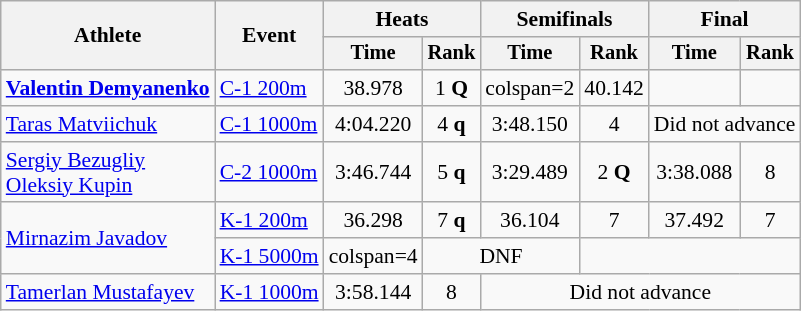<table class="wikitable" style="font-size:90%">
<tr>
<th rowspan=2>Athlete</th>
<th rowspan=2>Event</th>
<th colspan=2>Heats</th>
<th colspan=2>Semifinals</th>
<th colspan=2>Final</th>
</tr>
<tr style="font-size:95%">
<th>Time</th>
<th>Rank</th>
<th>Time</th>
<th>Rank</th>
<th>Time</th>
<th>Rank</th>
</tr>
<tr align=center>
<td align=left><strong><a href='#'>Valentin Demyanenko</a></strong></td>
<td align=left><a href='#'>C-1 200m</a></td>
<td>38.978</td>
<td>1 <strong>Q</strong></td>
<td>colspan=2 </td>
<td>40.142</td>
<td></td>
</tr>
<tr align=center>
<td align=left><a href='#'>Taras Matviichuk</a></td>
<td align=left><a href='#'>C-1 1000m</a></td>
<td>4:04.220</td>
<td>4 <strong>q</strong></td>
<td>3:48.150</td>
<td>4</td>
<td colspan=2>Did not advance</td>
</tr>
<tr align=center>
<td align=left><a href='#'>Sergiy Bezugliy</a><br><a href='#'>Oleksiy Kupin</a></td>
<td align=left><a href='#'>C-2 1000m</a></td>
<td>3:46.744</td>
<td>5 <strong>q</strong></td>
<td>3:29.489</td>
<td>2 <strong>Q</strong></td>
<td>3:38.088</td>
<td>8</td>
</tr>
<tr align=center>
<td align=left rowspan=2><a href='#'>Mirnazim Javadov</a></td>
<td align=left><a href='#'>K-1 200m</a></td>
<td>36.298</td>
<td>7 <strong>q</strong></td>
<td>36.104</td>
<td>7</td>
<td>37.492</td>
<td>7</td>
</tr>
<tr align=center>
<td align=left><a href='#'>K-1 5000m</a></td>
<td>colspan=4 </td>
<td colspan=2>DNF</td>
</tr>
<tr align=center>
<td align=left><a href='#'>Tamerlan Mustafayev</a></td>
<td align=left><a href='#'>K-1 1000m</a></td>
<td>3:58.144</td>
<td>8</td>
<td colspan=4>Did not advance</td>
</tr>
</table>
